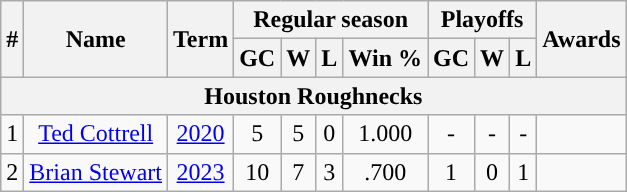<table class="wikitable" style="text-align:center">
<tr>
<th rowspan="2">#</th>
<th rowspan="2">Name</th>
<th rowspan="2">Term</th>
<th colspan="4">Regular season</th>
<th colspan="3">Playoffs</th>
<th rowspan="2">Awards</th>
</tr>
<tr>
<th>GC</th>
<th>W</th>
<th>L</th>
<th>Win %</th>
<th>GC</th>
<th>W</th>
<th>L</th>
</tr>
<tr>
<th colspan="11">Houston Roughnecks</th>
</tr>
<tr>
<td>1</td>
<td><a href='#'>Ted Cottrell</a></td>
<td><a href='#'>2020</a></td>
<td>5</td>
<td>5</td>
<td>0</td>
<td>1.000</td>
<td>-</td>
<td>-</td>
<td>-</td>
<td></td>
</tr>
<tr>
<td>2</td>
<td><a href='#'>Brian Stewart</a></td>
<td><a href='#'>2023</a></td>
<td>10</td>
<td>7</td>
<td>3</td>
<td>.700</td>
<td>1</td>
<td>0</td>
<td>1</td>
<td></td>
</tr>
</table>
